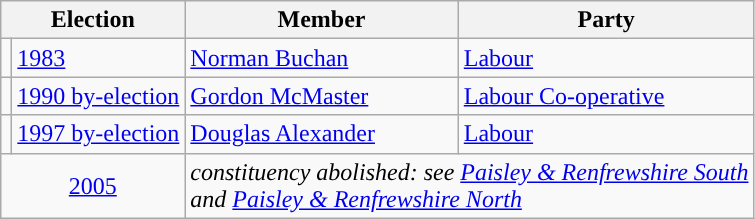<table class="wikitable">
<tr>
<th colspan="2">Election</th>
<th>Member</th>
<th>Party</th>
</tr>
<tr>
<td style="color:inherit;background-color: "></td>
<td><a href='#'>1983</a></td>
<td><a href='#'>Norman Buchan</a></td>
<td><a href='#'>Labour</a></td>
</tr>
<tr>
<td style="color:inherit;background-color: "></td>
<td><a href='#'>1990 by-election</a></td>
<td><a href='#'>Gordon McMaster</a></td>
<td><a href='#'>Labour Co-operative</a></td>
</tr>
<tr>
<td style="color:inherit;background-color: "></td>
<td><a href='#'>1997 by-election</a></td>
<td><a href='#'>Douglas Alexander</a></td>
<td><a href='#'>Labour</a></td>
</tr>
<tr>
<td colspan="2" align="center"><a href='#'>2005</a></td>
<td colspan="2"><em>constituency abolished: see <a href='#'>Paisley & Renfrewshire South</a><br>and <a href='#'>Paisley & Renfrewshire North</a></em></td>
</tr>
</table>
